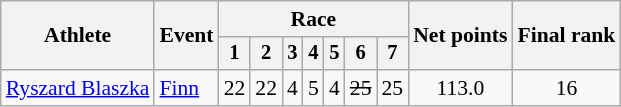<table class="wikitable" style="font-size:90%">
<tr>
<th rowspan="2">Athlete</th>
<th rowspan="2">Event</th>
<th colspan=7>Race</th>
<th rowspan=2>Net points</th>
<th rowspan=2>Final rank</th>
</tr>
<tr style="font-size:95%">
<th>1</th>
<th>2</th>
<th>3</th>
<th>4</th>
<th>5</th>
<th>6</th>
<th>7</th>
</tr>
<tr align=center>
<td align=left><a href='#'>Ryszard Blaszka</a></td>
<td align=left><a href='#'>Finn</a></td>
<td>22</td>
<td>22</td>
<td>4</td>
<td>5</td>
<td>4</td>
<td><s>25</s></td>
<td>25</td>
<td>113.0</td>
<td>16</td>
</tr>
</table>
